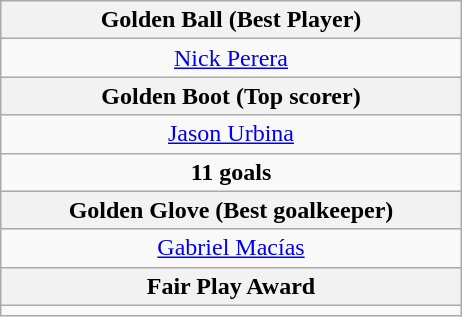<table class="wikitable" style="margin:1em auto;">
<tr>
<th width=300>Golden Ball (Best Player)</th>
</tr>
<tr>
<td align=center> <a href='#'>Nick Perera</a></td>
</tr>
<tr>
<th>Golden Boot (Top scorer)</th>
</tr>
<tr>
<td align=center> <a href='#'>Jason Urbina</a></td>
</tr>
<tr>
<td align=center><strong>11 goals</strong></td>
</tr>
<tr>
<th>Golden Glove (Best goalkeeper)</th>
</tr>
<tr>
<td align=center> <a href='#'>Gabriel Macías</a></td>
</tr>
<tr>
<th>Fair Play Award</th>
</tr>
<tr>
<td align=center></td>
</tr>
</table>
